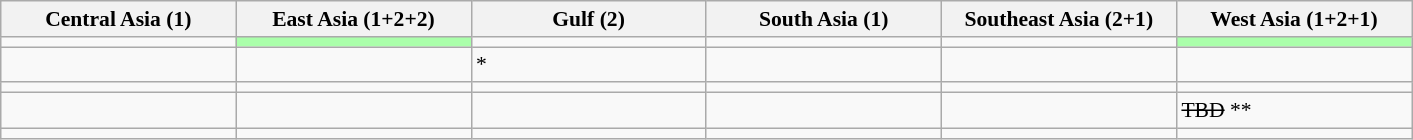<table class=wikitable style="font-size:90%;">
<tr>
<th width=150>Central Asia (1)</th>
<th width=150>East Asia (1+2+2)</th>
<th width=150>Gulf (2)</th>
<th width=150>South Asia (1)</th>
<th width=150>Southeast Asia (2+1)</th>
<th width=150>West Asia (1+2+1)</th>
</tr>
<tr>
<td></td>
<td bgcolor="#aaffaa"></td>
<td></td>
<td></td>
<td></td>
<td bgcolor="#aaffaa"></td>
</tr>
<tr>
<td></td>
<td></td>
<td><s></s> *</td>
<td></td>
<td></td>
<td></td>
</tr>
<tr>
<td></td>
<td></td>
<td></td>
<td></td>
<td></td>
<td></td>
</tr>
<tr>
<td></td>
<td></td>
<td></td>
<td></td>
<td></td>
<td><s>TBD</s> **</td>
</tr>
<tr>
<td></td>
<td></td>
<td></td>
<td></td>
<td></td>
<td></td>
</tr>
</table>
